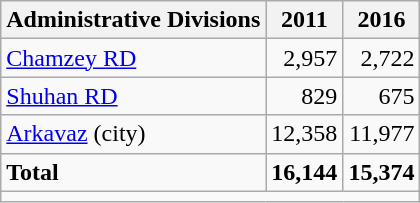<table class="wikitable">
<tr>
<th>Administrative Divisions</th>
<th>2011</th>
<th>2016</th>
</tr>
<tr>
<td><a href='#'>Chamzey RD</a></td>
<td style="text-align: right;">2,957</td>
<td style="text-align: right;">2,722</td>
</tr>
<tr>
<td><a href='#'>Shuhan RD</a></td>
<td style="text-align: right;">829</td>
<td style="text-align: right;">675</td>
</tr>
<tr>
<td><a href='#'>Arkavaz</a> (city)</td>
<td style="text-align: right;">12,358</td>
<td style="text-align: right;">11,977</td>
</tr>
<tr>
<td><strong>Total</strong></td>
<td style="text-align: right;"><strong>16,144</strong></td>
<td style="text-align: right;"><strong>15,374</strong></td>
</tr>
<tr>
<td colspan=3></td>
</tr>
</table>
